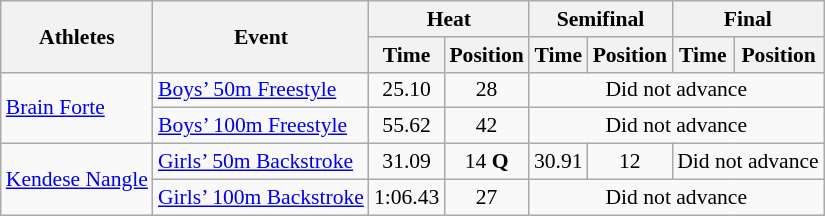<table class="wikitable" border="1" style="font-size:90%">
<tr>
<th rowspan=2>Athletes</th>
<th rowspan=2>Event</th>
<th colspan=2>Heat</th>
<th colspan=2>Semifinal</th>
<th colspan=2>Final</th>
</tr>
<tr>
<th>Time</th>
<th>Position</th>
<th>Time</th>
<th>Position</th>
<th>Time</th>
<th>Position</th>
</tr>
<tr>
<td rowspan=2><a href='#'>Brain Forte</a></td>
<td><a href='#'>Boys’ 50m Freestyle</a></td>
<td align=center>25.10</td>
<td align=center>28</td>
<td colspan="4" align=center>Did not advance</td>
</tr>
<tr>
<td><a href='#'>Boys’ 100m Freestyle</a></td>
<td align=center>55.62</td>
<td align=center>42</td>
<td colspan="4" align=center>Did not advance</td>
</tr>
<tr>
<td rowspan=2><a href='#'>Kendese Nangle</a></td>
<td><a href='#'>Girls’ 50m Backstroke</a></td>
<td align=center>31.09</td>
<td align=center>14 <strong>Q</strong></td>
<td align=center>30.91</td>
<td align=center>12</td>
<td colspan="2" align=center>Did not advance</td>
</tr>
<tr>
<td><a href='#'>Girls’ 100m Backstroke</a></td>
<td align=center>1:06.43</td>
<td align=center>27</td>
<td colspan="4" align=center>Did not advance</td>
</tr>
</table>
